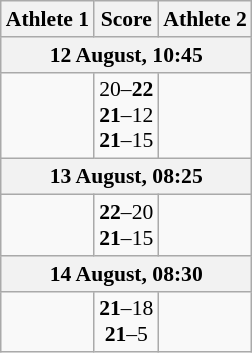<table class="wikitable" style="text-align: center; font-size:90% ">
<tr>
<th align="right">Athlete 1</th>
<th>Score</th>
<th align="left">Athlete 2</th>
</tr>
<tr>
<th colspan=3>12 August, 10:45</th>
</tr>
<tr>
<td align=right><strong></strong></td>
<td align=center>20–<strong>22</strong><br><strong>21</strong>–12<br><strong>21</strong>–15</td>
<td align=left></td>
</tr>
<tr>
<th colspan=3>13 August, 08:25</th>
</tr>
<tr>
<td align=right><strong></strong></td>
<td align=center><strong>22</strong>–20<br><strong>21</strong>–15</td>
<td align=left></td>
</tr>
<tr>
<th colspan=3>14 August, 08:30</th>
</tr>
<tr>
<td align=right><strong></strong></td>
<td align=center><strong>21</strong>–18<br><strong>21</strong>–5</td>
<td align=left></td>
</tr>
</table>
